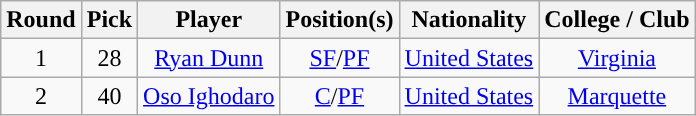<table class="wikitable sortable sortable">
<tr>
<th>Round</th>
<th>Pick</th>
<th>Player</th>
<th>Position(s)</th>
<th>Nationality</th>
<th>College / Club</th>
</tr>
<tr style="text-align: center">
<td>1</td>
<td>28</td>
<td><a href='#'>Ryan Dunn</a></td>
<td><a href='#'>SF</a>/<a href='#'>PF</a></td>
<td> <a href='#'>United States</a></td>
<td><a href='#'>Virginia</a></td>
</tr>
<tr style="text-align: center">
<td>2</td>
<td>40</td>
<td><a href='#'>Oso Ighodaro</a></td>
<td><a href='#'>C</a>/<a href='#'>PF</a></td>
<td> <a href='#'>United States</a></td>
<td><a href='#'>Marquette</a></td>
</tr>
</table>
